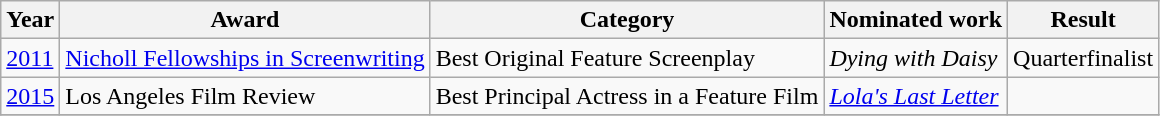<table class="wikitable">
<tr>
<th>Year</th>
<th>Award</th>
<th>Category</th>
<th>Nominated work</th>
<th>Result</th>
</tr>
<tr>
<td><a href='#'>2011</a></td>
<td><a href='#'>Nicholl Fellowships in Screenwriting</a></td>
<td>Best Original Feature Screenplay</td>
<td><em>Dying with Daisy</em></td>
<td>Quarterfinalist</td>
</tr>
<tr>
<td><a href='#'>2015</a></td>
<td>Los Angeles Film Review</td>
<td>Best Principal Actress in a Feature Film</td>
<td><em><a href='#'>Lola's Last Letter</a></em></td>
<td></td>
</tr>
<tr>
</tr>
</table>
